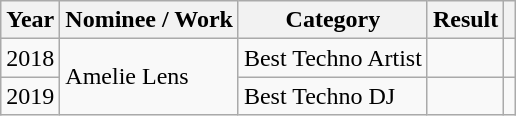<table class=wikitable>
<tr>
<th>Year</th>
<th>Nominee / Work</th>
<th>Category</th>
<th>Result</th>
<th></th>
</tr>
<tr>
<td>2018</td>
<td rowspan=2>Amelie Lens</td>
<td>Best Techno Artist</td>
<td></td>
<td></td>
</tr>
<tr>
<td>2019</td>
<td>Best Techno DJ</td>
<td></td>
<td></td>
</tr>
</table>
